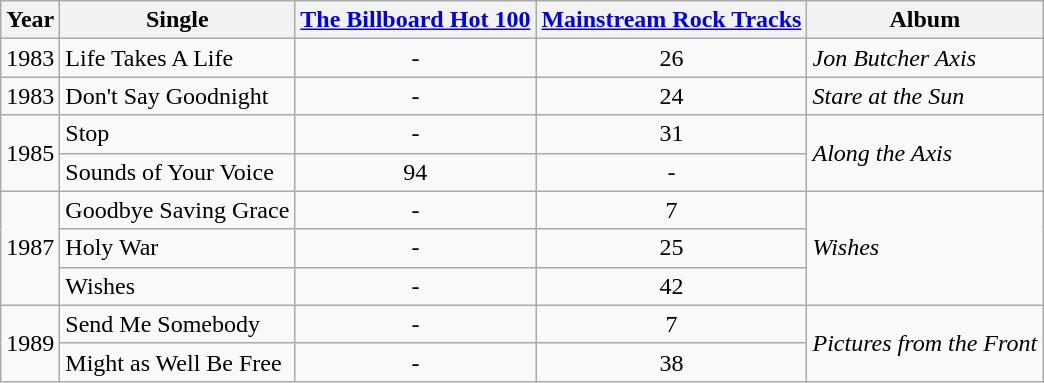<table class="wikitable">
<tr>
<th>Year</th>
<th>Single</th>
<th><a href='#'>The Billboard Hot 100</a></th>
<th><a href='#'>Mainstream Rock Tracks</a></th>
<th>Album</th>
</tr>
<tr>
<td>1983</td>
<td>Life Takes A Life</td>
<td align="center">-</td>
<td align="center">26</td>
<td><em>Jon Butcher Axis</em></td>
</tr>
<tr>
<td>1983</td>
<td>Don't Say Goodnight</td>
<td align="center">-</td>
<td align="center">24</td>
<td><em>Stare at the Sun</em></td>
</tr>
<tr>
<td rowspan="2">1985</td>
<td>Stop</td>
<td align="center">-</td>
<td align="center">31</td>
<td rowspan="2"><em>Along the Axis</em></td>
</tr>
<tr>
<td>Sounds of Your Voice</td>
<td align="center">94</td>
<td align="center">-</td>
</tr>
<tr>
<td rowspan="3">1987</td>
<td>Goodbye Saving Grace</td>
<td align="center">-</td>
<td align="center">7</td>
<td rowspan="3"><em>Wishes</em></td>
</tr>
<tr>
<td>Holy War</td>
<td align="center">-</td>
<td align="center">25</td>
</tr>
<tr>
<td>Wishes</td>
<td align="center">-</td>
<td align="center">42</td>
</tr>
<tr>
<td rowspan="2">1989</td>
<td>Send Me Somebody</td>
<td align="center">-</td>
<td align="center">7</td>
<td rowspan="2"><em>Pictures from the Front</em></td>
</tr>
<tr>
<td>Might as Well Be Free</td>
<td align="center">-</td>
<td align="center">38</td>
</tr>
</table>
